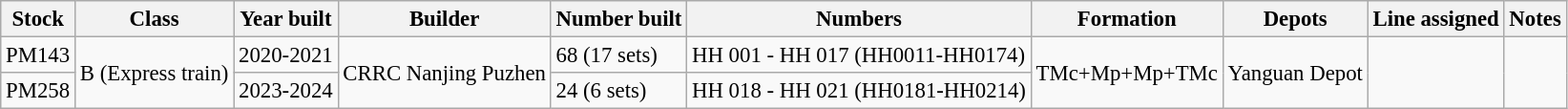<table class="wikitable sortable" style="font-size: 95%;" |>
<tr>
<th>Stock</th>
<th>Class</th>
<th>Year built</th>
<th>Builder</th>
<th>Number built</th>
<th>Numbers</th>
<th>Formation</th>
<th>Depots</th>
<th>Line assigned</th>
<th>Notes</th>
</tr>
<tr bo,>
<td>PM143</td>
<td rowspan="2">B (Express train)</td>
<td>2020-2021</td>
<td rowspan="2">CRRC Nanjing Puzhen</td>
<td>68 (17 sets)</td>
<td>HH 001 - HH 017 (HH0011-HH0174)</td>
<td rowspan="2">TMc+Mp+Mp+TMc</td>
<td rowspan="2">Yanguan Depot</td>
<td rowspan="2"></td>
<td rowspan="2"></td>
</tr>
<tr>
<td>PM258</td>
<td>2023-2024</td>
<td>24 (6 sets)</td>
<td>HH 018 - HH 021 (HH0181-HH0214)</td>
</tr>
</table>
